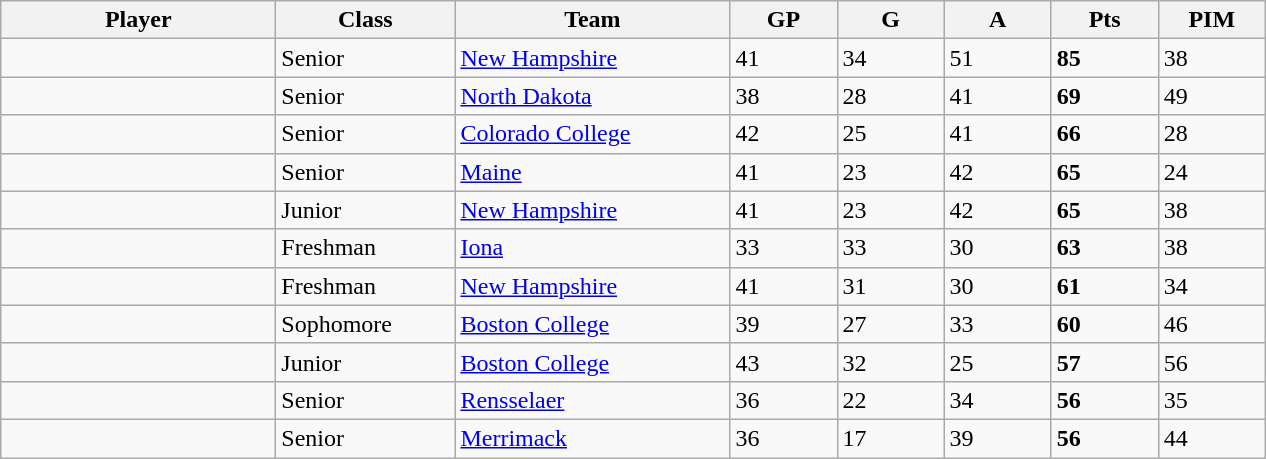<table class="wikitable sortable">
<tr>
<th style="width: 11em;">Player</th>
<th style="width: 7em;">Class</th>
<th style="width: 11em;">Team</th>
<th style="width: 4em;">GP</th>
<th style="width: 4em;">G</th>
<th style="width: 4em;">A</th>
<th style="width: 4em;">Pts</th>
<th style="width: 4em;">PIM</th>
</tr>
<tr>
<td></td>
<td>Senior</td>
<td><a href='#'>New Hampshire</a></td>
<td>41</td>
<td>34</td>
<td>51</td>
<td><strong>85</strong></td>
<td>38</td>
</tr>
<tr>
<td></td>
<td>Senior</td>
<td><a href='#'>North Dakota</a></td>
<td>38</td>
<td>28</td>
<td>41</td>
<td><strong>69</strong></td>
<td>49</td>
</tr>
<tr>
<td></td>
<td>Senior</td>
<td><a href='#'>Colorado College</a></td>
<td>42</td>
<td>25</td>
<td>41</td>
<td><strong>66</strong></td>
<td>28</td>
</tr>
<tr>
<td></td>
<td>Senior</td>
<td><a href='#'>Maine</a></td>
<td>41</td>
<td>23</td>
<td>42</td>
<td><strong>65</strong></td>
<td>24</td>
</tr>
<tr>
<td></td>
<td>Junior</td>
<td><a href='#'>New Hampshire</a></td>
<td>41</td>
<td>23</td>
<td>42</td>
<td><strong>65</strong></td>
<td>38</td>
</tr>
<tr>
<td></td>
<td>Freshman</td>
<td><a href='#'>Iona</a></td>
<td>33</td>
<td>33</td>
<td>30</td>
<td><strong>63</strong></td>
<td>38</td>
</tr>
<tr>
<td></td>
<td>Freshman</td>
<td><a href='#'>New Hampshire</a></td>
<td>41</td>
<td>31</td>
<td>30</td>
<td><strong>61</strong></td>
<td>34</td>
</tr>
<tr>
<td></td>
<td>Sophomore</td>
<td><a href='#'>Boston College</a></td>
<td>39</td>
<td>27</td>
<td>33</td>
<td><strong>60</strong></td>
<td>46</td>
</tr>
<tr>
<td></td>
<td>Junior</td>
<td><a href='#'>Boston College</a></td>
<td>43</td>
<td>32</td>
<td>25</td>
<td><strong>57</strong></td>
<td>56</td>
</tr>
<tr>
<td></td>
<td>Senior</td>
<td><a href='#'>Rensselaer</a></td>
<td>36</td>
<td>22</td>
<td>34</td>
<td><strong>56</strong></td>
<td>35</td>
</tr>
<tr>
<td></td>
<td>Senior</td>
<td><a href='#'>Merrimack</a></td>
<td>36</td>
<td>17</td>
<td>39</td>
<td><strong>56</strong></td>
<td>44</td>
</tr>
</table>
